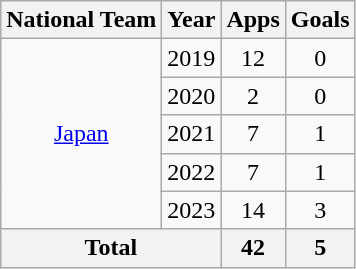<table class="wikitable" style="text-align:center">
<tr>
<th>National Team</th>
<th>Year</th>
<th>Apps</th>
<th>Goals</th>
</tr>
<tr>
<td rowspan="5"><a href='#'>Japan</a></td>
<td>2019</td>
<td>12</td>
<td>0</td>
</tr>
<tr>
<td>2020</td>
<td>2</td>
<td>0</td>
</tr>
<tr>
<td>2021</td>
<td>7</td>
<td>1</td>
</tr>
<tr>
<td>2022</td>
<td>7</td>
<td>1</td>
</tr>
<tr>
<td>2023</td>
<td>14</td>
<td>3</td>
</tr>
<tr>
<th colspan="2">Total</th>
<th>42</th>
<th>5</th>
</tr>
</table>
